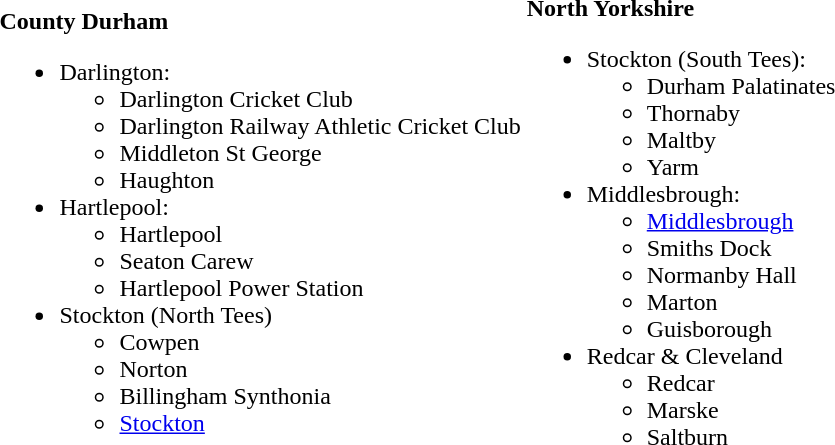<table>
<tr>
<td><strong>County Durham</strong><br><ul><li>Darlington:<ul><li>Darlington Cricket Club</li><li>Darlington Railway Athletic Cricket Club</li><li>Middleton St George</li><li>Haughton</li></ul></li><li>Hartlepool:<ul><li>Hartlepool</li><li>Seaton Carew</li><li>Hartlepool Power Station</li></ul></li><li>Stockton (North Tees)<ul><li>Cowpen</li><li>Norton</li><li>Billingham Synthonia</li><li><a href='#'>Stockton</a></li></ul></li></ul></td>
<td><strong>North Yorkshire</strong><br><ul><li>Stockton (South Tees):<ul><li>Durham Palatinates</li><li>Thornaby</li><li>Maltby</li><li>Yarm</li></ul></li><li>Middlesbrough:<ul><li><a href='#'>Middlesbrough</a></li><li>Smiths Dock</li><li>Normanby Hall</li><li>Marton</li><li>Guisborough</li></ul></li><li>Redcar & Cleveland<ul><li>Redcar</li><li>Marske</li><li>Saltburn</li></ul></li></ul></td>
</tr>
</table>
